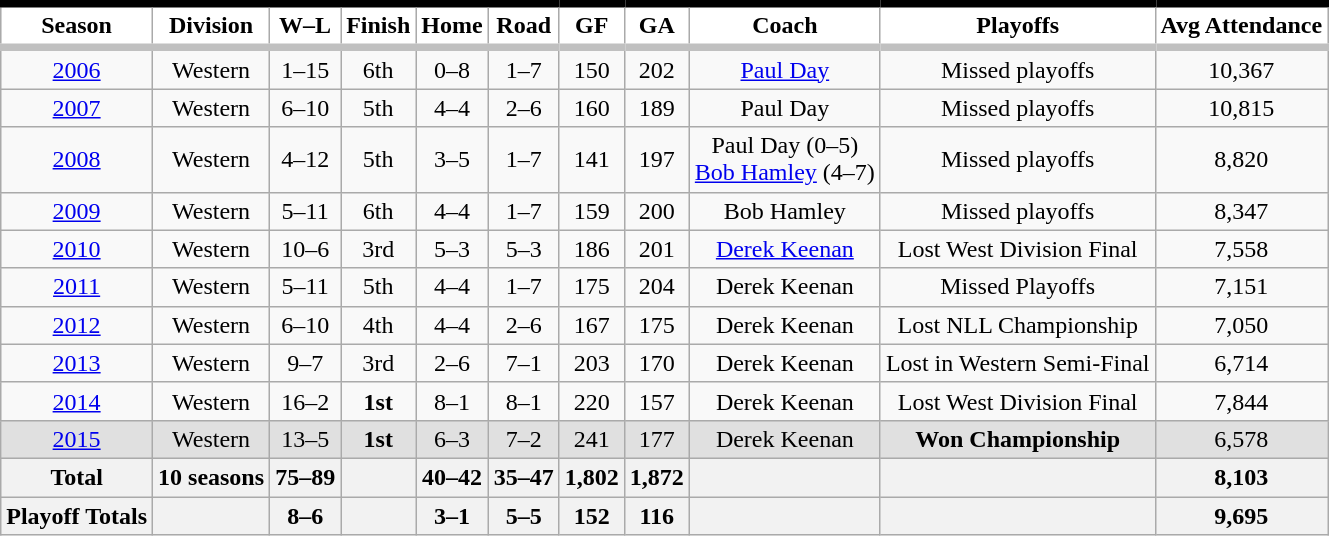<table class="wikitable">
<tr align="center" bgcolor="#e0e0e0">
<th style="background:#FFFFFF;border-top:black 5px solid;border-bottom:silver 5px solid;">Season</th>
<th style="background:#FFFFFF;border-top:black 5px solid;border-bottom:silver 5px solid;">Division</th>
<th style="background:#FFFFFF;border-top:black 5px solid;border-bottom:silver 5px solid;">W–L</th>
<th style="background:#FFFFFF;border-top:black 5px solid;border-bottom:silver 5px solid;">Finish</th>
<th style="background:#FFFFFF;border-top:black 5px solid;border-bottom:silver 5px solid;">Home</th>
<th style="background:#FFFFFF;border-top:black 5px solid;border-bottom:silver 5px solid;">Road</th>
<th style="background:#FFFFFF;border-top:black 5px solid;border-bottom:silver 5px solid;">GF</th>
<th style="background:#FFFFFF;border-top:black 5px solid;border-bottom:silver 5px solid;">GA</th>
<th style="background:#FFFFFF;border-top:black 5px solid;border-bottom:silver 5px solid;">Coach</th>
<th style="background:#FFFFFF;border-top:black 5px solid;border-bottom:silver 5px solid;">Playoffs</th>
<th style="background:#FFFFFF;border-top:black 5px solid;border-bottom:silver 5px solid;">Avg Attendance</th>
</tr>
<tr align="center">
<td><a href='#'>2006</a></td>
<td>Western</td>
<td>1–15</td>
<td>6th</td>
<td>0–8</td>
<td>1–7</td>
<td>150</td>
<td>202</td>
<td><a href='#'>Paul Day</a></td>
<td>Missed playoffs</td>
<td>10,367</td>
</tr>
<tr align="center">
<td><a href='#'>2007</a></td>
<td>Western</td>
<td>6–10</td>
<td>5th</td>
<td>4–4</td>
<td>2–6</td>
<td>160</td>
<td>189</td>
<td>Paul Day</td>
<td>Missed playoffs</td>
<td>10,815</td>
</tr>
<tr align="center">
<td><a href='#'>2008</a></td>
<td>Western</td>
<td>4–12</td>
<td>5th</td>
<td>3–5</td>
<td>1–7</td>
<td>141</td>
<td>197</td>
<td>Paul Day (0–5)<br><a href='#'>Bob Hamley</a> (4–7)</td>
<td>Missed playoffs</td>
<td>8,820</td>
</tr>
<tr align="center">
<td><a href='#'>2009</a></td>
<td>Western</td>
<td>5–11</td>
<td>6th</td>
<td>4–4</td>
<td>1–7</td>
<td>159</td>
<td>200</td>
<td>Bob Hamley</td>
<td>Missed playoffs</td>
<td>8,347</td>
</tr>
<tr align="center">
<td><a href='#'>2010</a></td>
<td>Western</td>
<td>10–6</td>
<td>3rd</td>
<td>5–3</td>
<td>5–3</td>
<td>186</td>
<td>201</td>
<td><a href='#'>Derek Keenan</a></td>
<td>Lost West Division Final</td>
<td>7,558</td>
</tr>
<tr align="center">
<td><a href='#'>2011</a></td>
<td>Western</td>
<td>5–11</td>
<td>5th</td>
<td>4–4</td>
<td>1–7</td>
<td>175</td>
<td>204</td>
<td>Derek Keenan</td>
<td>Missed Playoffs</td>
<td>7,151</td>
</tr>
<tr align="center">
<td><a href='#'>2012</a></td>
<td>Western</td>
<td>6–10</td>
<td>4th</td>
<td>4–4</td>
<td>2–6</td>
<td>167</td>
<td>175</td>
<td>Derek Keenan</td>
<td>Lost NLL Championship</td>
<td>7,050</td>
</tr>
<tr align="center">
<td><a href='#'>2013</a></td>
<td>Western</td>
<td>9–7</td>
<td>3rd</td>
<td>2–6</td>
<td>7–1</td>
<td>203</td>
<td>170</td>
<td>Derek Keenan</td>
<td>Lost in Western Semi-Final</td>
<td>6,714</td>
</tr>
<tr align="center">
<td><a href='#'>2014</a></td>
<td>Western</td>
<td>16–2</td>
<td><strong>1st</strong></td>
<td>8–1</td>
<td>8–1</td>
<td>220</td>
<td>157</td>
<td>Derek Keenan</td>
<td>Lost West Division Final</td>
<td>7,844</td>
</tr>
<tr align="center" bgcolor="#e0e0e0">
<td><a href='#'>2015</a></td>
<td>Western</td>
<td>13–5</td>
<td><strong>1st</strong></td>
<td>6–3</td>
<td>7–2</td>
<td>241</td>
<td>177</td>
<td>Derek Keenan</td>
<td><strong>Won Championship</strong></td>
<td>6,578</td>
</tr>
<tr align="center">
<th>Total</th>
<th>10 seasons</th>
<th>75–89</th>
<th> </th>
<th>40–42</th>
<th>35–47</th>
<th>1,802</th>
<th>1,872</th>
<th> </th>
<th> </th>
<th>8,103</th>
</tr>
<tr align="center">
<th>Playoff Totals</th>
<th> </th>
<th>8–6</th>
<th> </th>
<th>3–1</th>
<th>5–5</th>
<th>152</th>
<th>116</th>
<th> </th>
<th> </th>
<th>9,695</th>
</tr>
</table>
